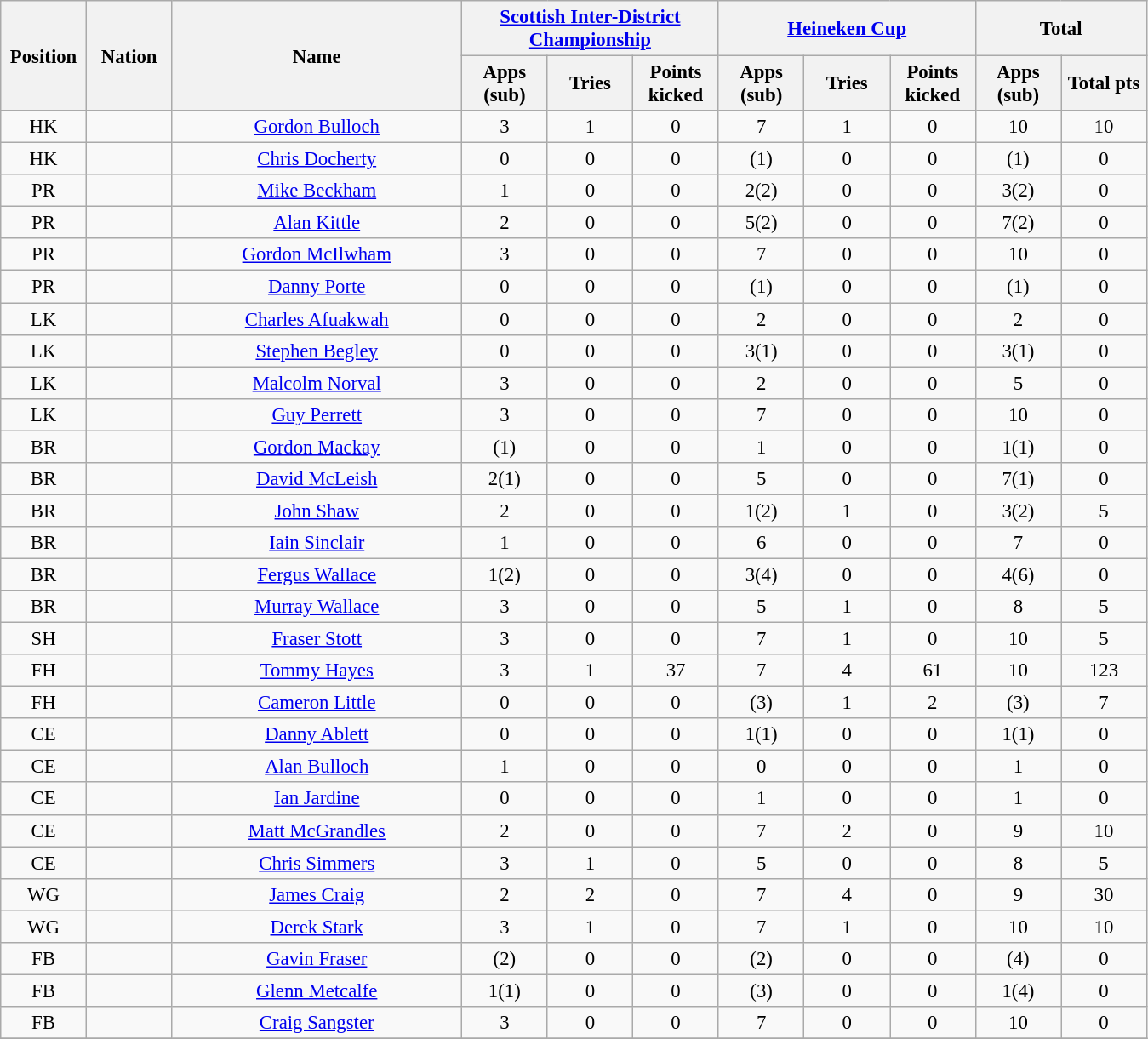<table class="wikitable" style="font-size: 95%; text-align: center;">
<tr>
<th rowspan=2 width=60>Position</th>
<th rowspan=2 width=60>Nation</th>
<th rowspan=2 width=220>Name</th>
<th colspan=3 width=150><a href='#'>Scottish Inter-District Championship</a></th>
<th colspan=3 width=150><a href='#'>Heineken Cup</a></th>
<th colspan=2>Total</th>
</tr>
<tr>
<th rowspan=1 style="width:60px;">Apps<br>(sub)</th>
<th rowspan=1 style="width:60px;">Tries</th>
<th rowspan=1 style="width:60px;">Points<br>kicked</th>
<th rowspan=1 style="width:60px;">Apps<br>(sub)</th>
<th rowspan=1 style="width:60px;">Tries</th>
<th rowspan=1 style="width:60px;">Points<br>kicked</th>
<th rowspan=1 style="width:60px;">Apps<br>(sub)</th>
<th rowspan=1 style="width:60px;">Total pts</th>
</tr>
<tr>
<td>HK</td>
<td></td>
<td><a href='#'>Gordon Bulloch</a></td>
<td>3</td>
<td>1</td>
<td>0</td>
<td>7</td>
<td>1</td>
<td>0</td>
<td>10</td>
<td>10</td>
</tr>
<tr>
<td>HK</td>
<td></td>
<td><a href='#'>Chris Docherty</a></td>
<td>0</td>
<td>0</td>
<td>0</td>
<td>(1)</td>
<td>0</td>
<td>0</td>
<td>(1)</td>
<td>0</td>
</tr>
<tr>
<td>PR</td>
<td></td>
<td><a href='#'>Mike Beckham</a></td>
<td>1</td>
<td>0</td>
<td>0</td>
<td>2(2)</td>
<td>0</td>
<td>0</td>
<td>3(2)</td>
<td>0</td>
</tr>
<tr>
<td>PR</td>
<td></td>
<td><a href='#'>Alan Kittle</a></td>
<td>2</td>
<td>0</td>
<td>0</td>
<td>5(2)</td>
<td>0</td>
<td>0</td>
<td>7(2)</td>
<td>0</td>
</tr>
<tr>
<td>PR</td>
<td></td>
<td><a href='#'>Gordon McIlwham</a></td>
<td>3</td>
<td>0</td>
<td>0</td>
<td>7</td>
<td>0</td>
<td>0</td>
<td>10</td>
<td>0</td>
</tr>
<tr>
<td>PR</td>
<td></td>
<td><a href='#'>Danny Porte</a></td>
<td>0</td>
<td>0</td>
<td>0</td>
<td>(1)</td>
<td>0</td>
<td>0</td>
<td>(1)</td>
<td>0</td>
</tr>
<tr>
<td>LK</td>
<td></td>
<td><a href='#'>Charles Afuakwah</a></td>
<td>0</td>
<td>0</td>
<td>0</td>
<td>2</td>
<td>0</td>
<td>0</td>
<td>2</td>
<td>0</td>
</tr>
<tr>
<td>LK</td>
<td></td>
<td><a href='#'>Stephen Begley</a></td>
<td>0</td>
<td>0</td>
<td>0</td>
<td>3(1)</td>
<td>0</td>
<td>0</td>
<td>3(1)</td>
<td>0</td>
</tr>
<tr>
<td>LK</td>
<td></td>
<td><a href='#'>Malcolm Norval</a></td>
<td>3</td>
<td>0</td>
<td>0</td>
<td>2</td>
<td>0</td>
<td>0</td>
<td>5</td>
<td>0</td>
</tr>
<tr>
<td>LK</td>
<td></td>
<td><a href='#'>Guy Perrett</a></td>
<td>3</td>
<td>0</td>
<td>0</td>
<td>7</td>
<td>0</td>
<td>0</td>
<td>10</td>
<td>0</td>
</tr>
<tr>
<td>BR</td>
<td></td>
<td><a href='#'>Gordon Mackay</a></td>
<td>(1)</td>
<td>0</td>
<td>0</td>
<td>1</td>
<td>0</td>
<td>0</td>
<td>1(1)</td>
<td>0</td>
</tr>
<tr>
<td>BR</td>
<td></td>
<td><a href='#'>David McLeish</a></td>
<td>2(1)</td>
<td>0</td>
<td>0</td>
<td>5</td>
<td>0</td>
<td>0</td>
<td>7(1)</td>
<td>0</td>
</tr>
<tr>
<td>BR</td>
<td></td>
<td><a href='#'>John Shaw</a></td>
<td>2</td>
<td>0</td>
<td>0</td>
<td>1(2)</td>
<td>1</td>
<td>0</td>
<td>3(2)</td>
<td>5</td>
</tr>
<tr>
<td>BR</td>
<td></td>
<td><a href='#'>Iain Sinclair</a></td>
<td>1</td>
<td>0</td>
<td>0</td>
<td>6</td>
<td>0</td>
<td>0</td>
<td>7</td>
<td>0</td>
</tr>
<tr>
<td>BR</td>
<td></td>
<td><a href='#'>Fergus Wallace</a></td>
<td>1(2)</td>
<td>0</td>
<td>0</td>
<td>3(4)</td>
<td>0</td>
<td>0</td>
<td>4(6)</td>
<td>0</td>
</tr>
<tr>
<td>BR</td>
<td></td>
<td><a href='#'>Murray Wallace</a></td>
<td>3</td>
<td>0</td>
<td>0</td>
<td>5</td>
<td>1</td>
<td>0</td>
<td>8</td>
<td>5</td>
</tr>
<tr>
<td>SH</td>
<td></td>
<td><a href='#'>Fraser Stott</a></td>
<td>3</td>
<td>0</td>
<td>0</td>
<td>7</td>
<td>1</td>
<td>0</td>
<td>10</td>
<td>5</td>
</tr>
<tr>
<td>FH</td>
<td></td>
<td><a href='#'>Tommy Hayes</a></td>
<td>3</td>
<td>1</td>
<td>37</td>
<td>7</td>
<td>4</td>
<td>61</td>
<td>10</td>
<td>123</td>
</tr>
<tr>
<td>FH</td>
<td></td>
<td><a href='#'>Cameron Little</a></td>
<td>0</td>
<td>0</td>
<td>0</td>
<td>(3)</td>
<td>1</td>
<td>2</td>
<td>(3)</td>
<td>7</td>
</tr>
<tr>
<td>CE</td>
<td></td>
<td><a href='#'>Danny Ablett</a></td>
<td>0</td>
<td>0</td>
<td>0</td>
<td>1(1)</td>
<td>0</td>
<td>0</td>
<td>1(1)</td>
<td>0</td>
</tr>
<tr>
<td>CE</td>
<td></td>
<td><a href='#'>Alan Bulloch</a></td>
<td>1</td>
<td>0</td>
<td>0</td>
<td>0</td>
<td>0</td>
<td>0</td>
<td>1</td>
<td>0</td>
</tr>
<tr>
<td>CE</td>
<td></td>
<td><a href='#'>Ian Jardine</a></td>
<td>0</td>
<td>0</td>
<td>0</td>
<td>1</td>
<td>0</td>
<td>0</td>
<td>1</td>
<td>0</td>
</tr>
<tr>
<td>CE</td>
<td></td>
<td><a href='#'>Matt McGrandles</a></td>
<td>2</td>
<td>0</td>
<td>0</td>
<td>7</td>
<td>2</td>
<td>0</td>
<td>9</td>
<td>10</td>
</tr>
<tr>
<td>CE</td>
<td></td>
<td><a href='#'>Chris Simmers</a></td>
<td>3</td>
<td>1</td>
<td>0</td>
<td>5</td>
<td>0</td>
<td>0</td>
<td>8</td>
<td>5</td>
</tr>
<tr>
<td>WG</td>
<td></td>
<td><a href='#'>James Craig</a></td>
<td>2</td>
<td>2</td>
<td>0</td>
<td>7</td>
<td>4</td>
<td>0</td>
<td>9</td>
<td>30</td>
</tr>
<tr>
<td>WG</td>
<td></td>
<td><a href='#'>Derek Stark</a></td>
<td>3</td>
<td>1</td>
<td>0</td>
<td>7</td>
<td>1</td>
<td>0</td>
<td>10</td>
<td>10</td>
</tr>
<tr>
<td>FB</td>
<td></td>
<td><a href='#'>Gavin Fraser</a></td>
<td>(2)</td>
<td>0</td>
<td>0</td>
<td>(2)</td>
<td>0</td>
<td>0</td>
<td>(4)</td>
<td>0</td>
</tr>
<tr>
<td>FB</td>
<td></td>
<td><a href='#'>Glenn Metcalfe</a></td>
<td>1(1)</td>
<td>0</td>
<td>0</td>
<td>(3)</td>
<td>0</td>
<td>0</td>
<td>1(4)</td>
<td>0</td>
</tr>
<tr>
<td>FB</td>
<td></td>
<td><a href='#'>Craig Sangster</a></td>
<td>3</td>
<td>0</td>
<td>0</td>
<td>7</td>
<td>0</td>
<td>0</td>
<td>10</td>
<td>0</td>
</tr>
<tr>
</tr>
</table>
